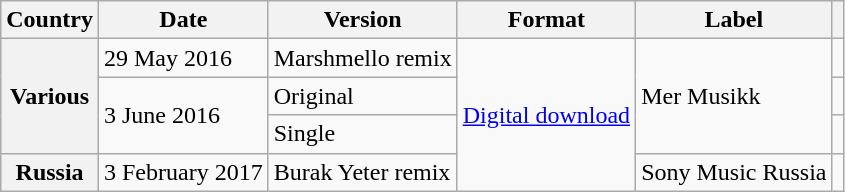<table class="wikitable plainrowheaders">
<tr>
<th scope="col">Country</th>
<th scope="col">Date</th>
<th scope="col">Version</th>
<th scope="col">Format</th>
<th scope="col">Label</th>
<th scope="col"></th>
</tr>
<tr>
<th scope="row" rowspan="3">Various</th>
<td>29 May 2016</td>
<td>Marshmello remix</td>
<td rowspan="4"><a href='#'>Digital download</a></td>
<td rowspan="3">Mer Musikk</td>
<td></td>
</tr>
<tr>
<td rowspan="2">3 June 2016</td>
<td>Original</td>
<td></td>
</tr>
<tr>
<td>Single</td>
<td></td>
</tr>
<tr>
<th scope="row">Russia</th>
<td>3 February 2017</td>
<td>Burak Yeter remix</td>
<td>Sony Music Russia</td>
<td></td>
</tr>
</table>
